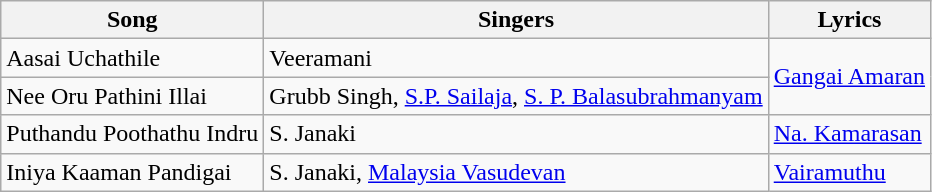<table class="wikitable">
<tr>
<th>Song</th>
<th>Singers</th>
<th>Lyrics</th>
</tr>
<tr>
<td>Aasai Uchathile</td>
<td>Veeramani</td>
<td rowspan="2"><a href='#'>Gangai Amaran</a></td>
</tr>
<tr>
<td>Nee Oru Pathini Illai</td>
<td>Grubb Singh, <a href='#'>S.P. Sailaja</a>, <a href='#'>S. P. Balasubrahmanyam</a></td>
</tr>
<tr>
<td>Puthandu Poothathu Indru</td>
<td>S. Janaki</td>
<td><a href='#'>Na. Kamarasan</a></td>
</tr>
<tr>
<td>Iniya Kaaman Pandigai</td>
<td>S. Janaki, <a href='#'>Malaysia Vasudevan</a></td>
<td><a href='#'>Vairamuthu</a></td>
</tr>
</table>
